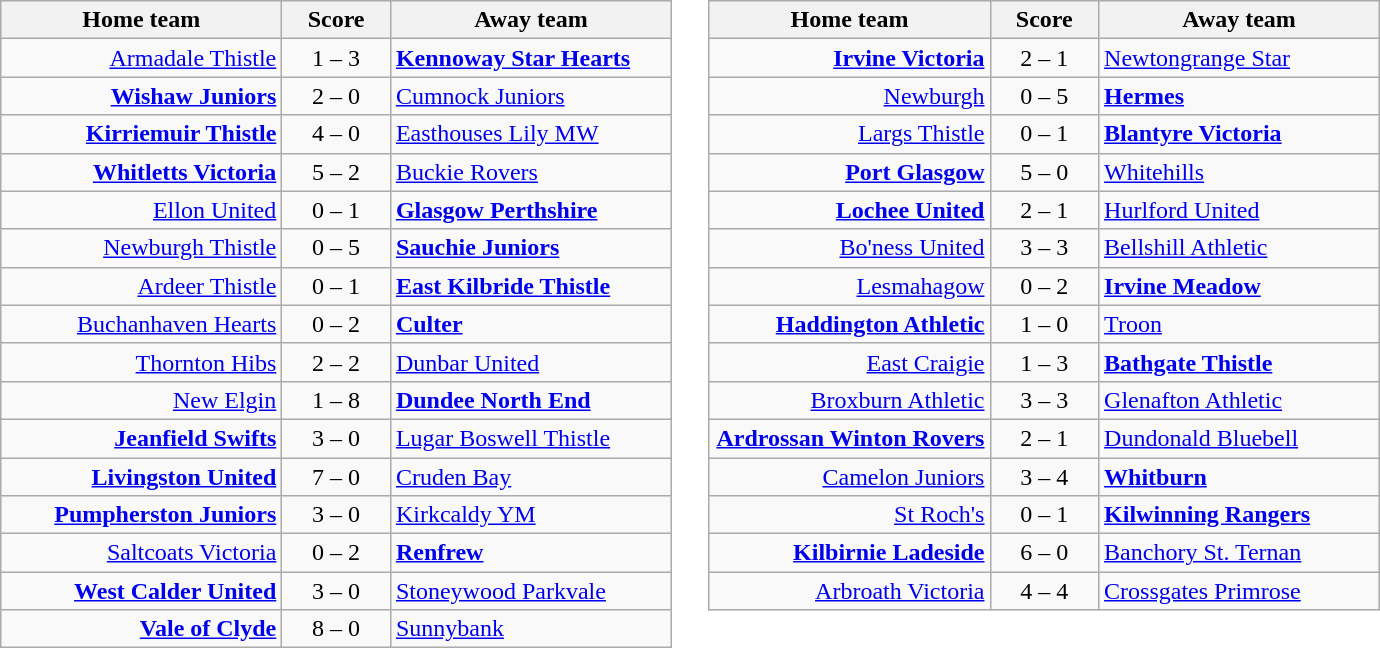<table border=0 cellpadding=4 cellspacing=0>
<tr>
<td valign="top"><br><table class="wikitable" style="border-collapse: collapse;">
<tr>
<th align="right" width="180">Home team</th>
<th align="center" width="65"> Score </th>
<th align="left" width="180">Away team</th>
</tr>
<tr>
<td style="text-align: right;"><a href='#'>Armadale Thistle</a></td>
<td style="text-align: center;">1 – 3</td>
<td style="text-align: left;"><strong><a href='#'>Kennoway Star Hearts</a></strong></td>
</tr>
<tr>
<td style="text-align: right;"><strong><a href='#'>Wishaw Juniors</a></strong></td>
<td style="text-align: center;">2 – 0</td>
<td style="text-align: left;"><a href='#'>Cumnock Juniors</a></td>
</tr>
<tr>
<td style="text-align: right;"><strong><a href='#'>Kirriemuir Thistle</a></strong></td>
<td style="text-align: center;">4 – 0</td>
<td style="text-align: left;"><a href='#'>Easthouses Lily MW</a></td>
</tr>
<tr>
<td style="text-align: right;"><strong><a href='#'>Whitletts Victoria</a></strong></td>
<td style="text-align: center;">5 – 2</td>
<td style="text-align: left;"><a href='#'>Buckie Rovers</a></td>
</tr>
<tr>
<td style="text-align: right;"><a href='#'>Ellon United</a></td>
<td style="text-align: center;">0 – 1</td>
<td style="text-align: left;"><strong><a href='#'>Glasgow Perthshire</a></strong></td>
</tr>
<tr>
<td style="text-align: right;"><a href='#'>Newburgh Thistle</a></td>
<td style="text-align: center;">0 – 5</td>
<td style="text-align: left;"><strong><a href='#'>Sauchie Juniors</a></strong></td>
</tr>
<tr>
<td style="text-align: right;"><a href='#'>Ardeer Thistle</a></td>
<td style="text-align: center;">0 – 1</td>
<td style="text-align: left;"><strong><a href='#'>East Kilbride Thistle</a></strong></td>
</tr>
<tr>
<td style="text-align: right;"><a href='#'>Buchanhaven Hearts</a></td>
<td style="text-align: center;">0 – 2</td>
<td style="text-align: left;"><strong><a href='#'>Culter</a></strong></td>
</tr>
<tr>
<td style="text-align: right;"><a href='#'>Thornton Hibs</a></td>
<td style="text-align: center;">2 – 2</td>
<td style="text-align: left;"><a href='#'>Dunbar United</a></td>
</tr>
<tr>
<td style="text-align: right;"><a href='#'>New Elgin</a></td>
<td style="text-align: center;">1 – 8</td>
<td style="text-align: left;"><strong><a href='#'>Dundee North End</a></strong></td>
</tr>
<tr>
<td style="text-align: right;"><strong><a href='#'>Jeanfield Swifts</a></strong></td>
<td style="text-align: center;">3 – 0</td>
<td style="text-align: left;"><a href='#'>Lugar Boswell Thistle</a></td>
</tr>
<tr>
<td style="text-align: right;"><strong><a href='#'>Livingston United</a></strong></td>
<td style="text-align: center;">7 – 0</td>
<td style="text-align: left;"><a href='#'>Cruden Bay</a></td>
</tr>
<tr>
<td style="text-align: right;"><strong><a href='#'>Pumpherston Juniors</a></strong></td>
<td style="text-align: center;">3 – 0</td>
<td style="text-align: left;"><a href='#'>Kirkcaldy YM</a></td>
</tr>
<tr>
<td style="text-align: right;"><a href='#'>Saltcoats Victoria</a></td>
<td style="text-align: center;">0 – 2</td>
<td style="text-align: left;"><strong><a href='#'>Renfrew</a></strong></td>
</tr>
<tr>
<td style="text-align: right;"><strong><a href='#'>West Calder United</a></strong></td>
<td style="text-align: center;">3 – 0</td>
<td style="text-align: left;"><a href='#'>Stoneywood Parkvale</a></td>
</tr>
<tr>
<td style="text-align: right;"><strong><a href='#'>Vale of Clyde</a></strong></td>
<td style="text-align: center;">8 – 0</td>
<td style="text-align: left;"><a href='#'>Sunnybank</a></td>
</tr>
</table>
</td>
<td valign="top"><br><table class="wikitable">
<tr>
<th align="right" width="180">Home team</th>
<th align="center" width="65"> Score </th>
<th align="left" width="180">Away team</th>
</tr>
<tr>
<td style="text-align: right;"><strong><a href='#'>Irvine Victoria</a></strong></td>
<td style="text-align: center;">2 – 1</td>
<td style="text-align: left;"><a href='#'>Newtongrange Star</a></td>
</tr>
<tr>
<td style="text-align: right;"><a href='#'>Newburgh</a></td>
<td style="text-align: center;">0 – 5</td>
<td style="text-align: left;"><strong><a href='#'>Hermes</a></strong></td>
</tr>
<tr>
<td style="text-align: right;"><a href='#'>Largs Thistle</a></td>
<td style="text-align: center;">0 – 1</td>
<td style="text-align: left;"><strong><a href='#'>Blantyre Victoria</a></strong></td>
</tr>
<tr>
<td style="text-align: right;"><strong><a href='#'>Port Glasgow</a></strong></td>
<td style="text-align: center;">5 – 0</td>
<td style="text-align: left;"><a href='#'>Whitehills</a></td>
</tr>
<tr>
<td style="text-align: right;"><strong><a href='#'>Lochee United</a></strong></td>
<td style="text-align: center;">2 – 1</td>
<td style="text-align: left;"><a href='#'>Hurlford United</a></td>
</tr>
<tr>
<td style="text-align: right;"><a href='#'>Bo'ness United</a></td>
<td style="text-align: center;">3 – 3</td>
<td style="text-align: left;"><a href='#'>Bellshill Athletic</a></td>
</tr>
<tr>
<td style="text-align: right;"><a href='#'>Lesmahagow</a></td>
<td style="text-align: center;">0 – 2</td>
<td style="text-align: left;"><strong><a href='#'>Irvine Meadow</a></strong></td>
</tr>
<tr>
<td style="text-align: right;"><strong><a href='#'>Haddington Athletic</a></strong></td>
<td style="text-align: center;">1 – 0</td>
<td style="text-align: left;"><a href='#'>Troon</a></td>
</tr>
<tr>
<td style="text-align: right;"><a href='#'>East Craigie</a></td>
<td style="text-align: center;">1 – 3</td>
<td style="text-align: left;"><strong><a href='#'>Bathgate Thistle</a></strong></td>
</tr>
<tr>
<td style="text-align: right;"><a href='#'>Broxburn Athletic</a></td>
<td style="text-align: center;">3 – 3</td>
<td style="text-align: left;"><a href='#'>Glenafton Athletic</a></td>
</tr>
<tr>
<td style="text-align: right;"><strong><a href='#'>Ardrossan Winton Rovers</a></strong></td>
<td style="text-align: center;">2 – 1</td>
<td style="text-align: left;"><a href='#'>Dundonald Bluebell</a></td>
</tr>
<tr>
<td style="text-align: right;"><a href='#'>Camelon Juniors</a></td>
<td style="text-align: center;">3 – 4</td>
<td style="text-align: left;"><strong><a href='#'>Whitburn</a></strong></td>
</tr>
<tr>
<td style="text-align: right;"><a href='#'>St Roch's</a></td>
<td style="text-align: center;">0 – 1</td>
<td style="text-align: left;"><strong><a href='#'>Kilwinning Rangers</a></strong></td>
</tr>
<tr>
<td style="text-align: right;"><strong><a href='#'>Kilbirnie Ladeside</a></strong></td>
<td style="text-align: center;">6 – 0</td>
<td style="text-align: left;"><a href='#'>Banchory St. Ternan</a></td>
</tr>
<tr>
<td style="text-align: right;"><a href='#'>Arbroath Victoria</a></td>
<td style="text-align: center;">4 – 4</td>
<td style="text-align: left;"><a href='#'>Crossgates Primrose</a></td>
</tr>
</table>
</td>
</tr>
</table>
